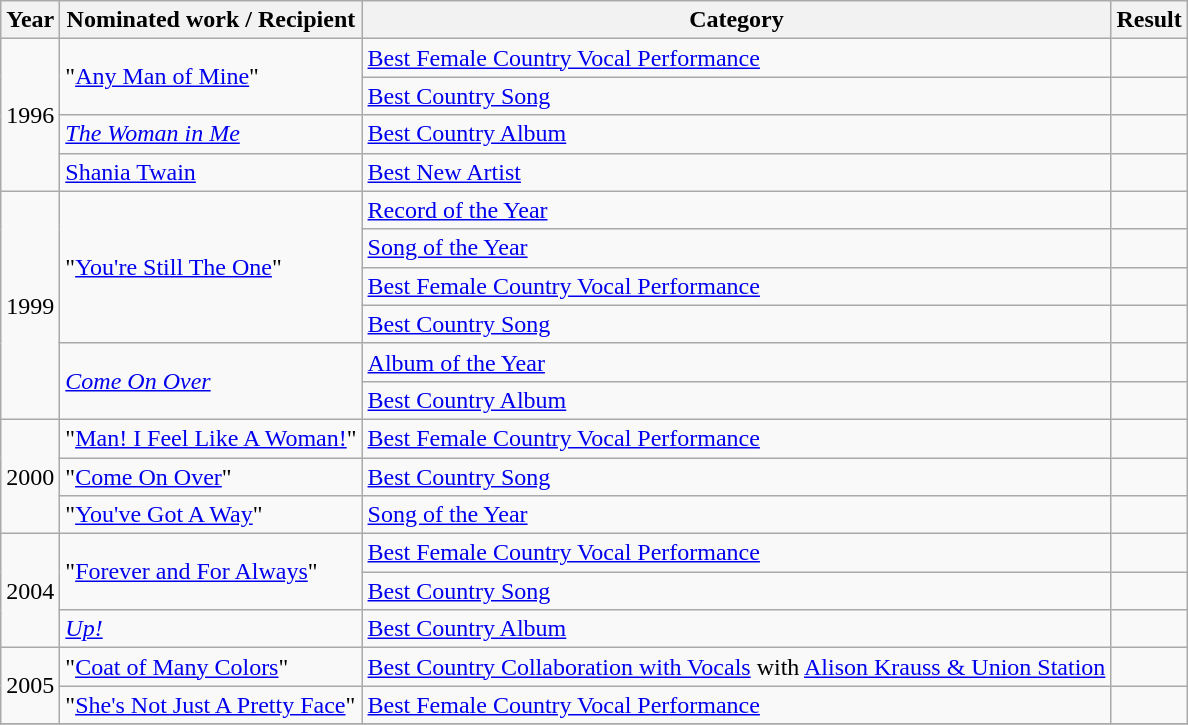<table class="wikitable">
<tr>
<th>Year</th>
<th>Nominated work / Recipient</th>
<th>Category</th>
<th>Result</th>
</tr>
<tr>
<td rowspan="4">1996</td>
<td rowspan="2">"<a href='#'>Any Man of Mine</a>"</td>
<td><a href='#'>Best Female Country Vocal Performance</a></td>
<td></td>
</tr>
<tr>
<td><a href='#'>Best Country Song</a></td>
<td></td>
</tr>
<tr>
<td><em><a href='#'>The Woman in Me</a></em></td>
<td><a href='#'>Best Country Album</a></td>
<td></td>
</tr>
<tr>
<td><a href='#'>Shania Twain</a></td>
<td><a href='#'>Best New Artist</a></td>
<td></td>
</tr>
<tr>
<td rowspan="6">1999</td>
<td rowspan="4">"<a href='#'>You're Still The One</a>"</td>
<td><a href='#'>Record of the Year</a></td>
<td></td>
</tr>
<tr>
<td><a href='#'>Song of the Year</a></td>
<td></td>
</tr>
<tr>
<td><a href='#'>Best Female Country Vocal Performance</a></td>
<td></td>
</tr>
<tr>
<td><a href='#'>Best Country Song</a></td>
<td></td>
</tr>
<tr>
<td rowspan="2"><em><a href='#'>Come On Over</a></em></td>
<td><a href='#'>Album of the Year</a></td>
<td></td>
</tr>
<tr>
<td><a href='#'>Best Country Album</a></td>
<td></td>
</tr>
<tr>
<td rowspan="3">2000</td>
<td>"<a href='#'>Man! I Feel Like A Woman!</a>"</td>
<td><a href='#'>Best Female Country Vocal Performance</a></td>
<td></td>
</tr>
<tr>
<td>"<a href='#'>Come On Over</a>"</td>
<td><a href='#'>Best Country Song</a></td>
<td></td>
</tr>
<tr>
<td>"<a href='#'>You've Got A Way</a>"</td>
<td><a href='#'>Song of the Year</a></td>
<td></td>
</tr>
<tr>
<td rowspan="3">2004</td>
<td rowspan="2">"<a href='#'>Forever and For Always</a>"</td>
<td><a href='#'>Best Female Country Vocal Performance</a></td>
<td></td>
</tr>
<tr>
<td><a href='#'>Best Country Song</a></td>
<td></td>
</tr>
<tr>
<td><em><a href='#'>Up!</a></em></td>
<td><a href='#'>Best Country Album</a></td>
<td></td>
</tr>
<tr>
<td rowspan="2">2005</td>
<td>"<a href='#'>Coat of Many Colors</a>"</td>
<td><a href='#'>Best Country Collaboration with Vocals</a> with <a href='#'>Alison Krauss & Union Station</a></td>
<td></td>
</tr>
<tr>
<td>"<a href='#'>She's Not Just A Pretty Face</a>"</td>
<td><a href='#'>Best Female Country Vocal Performance</a></td>
<td></td>
</tr>
<tr>
</tr>
</table>
